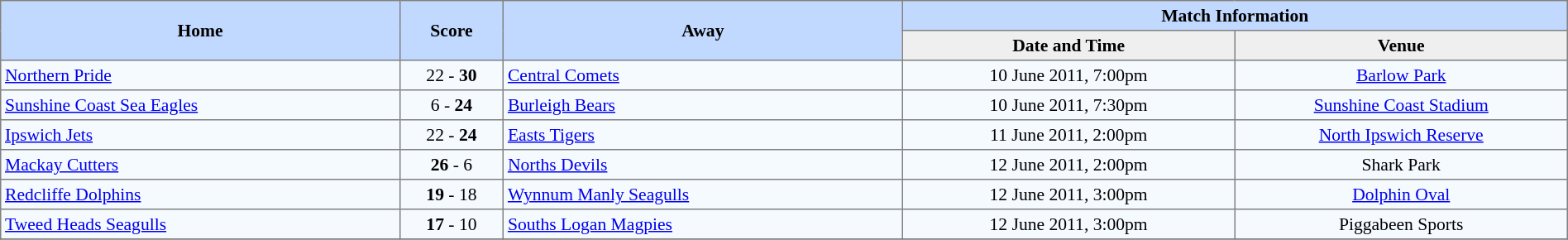<table border=1 style="border-collapse:collapse; font-size:90%; text-align:center;" cellpadding=3 cellspacing=0>
<tr bgcolor=#C1D8FF>
<th rowspan=2 width=12%>Home</th>
<th rowspan=2 width=3%>Score</th>
<th rowspan=2 width=12%>Away</th>
<th colspan=5>Match Information</th>
</tr>
<tr bgcolor=#EFEFEF>
<th width=10%>Date and Time</th>
<th width=10%>Venue</th>
</tr>
<tr bgcolor=#F5FAFF>
<td align=left> <a href='#'>Northern Pride</a></td>
<td>22 - <strong>30</strong></td>
<td align=left> <a href='#'>Central Comets</a></td>
<td>10 June 2011, 7:00pm</td>
<td><a href='#'>Barlow Park</a></td>
</tr>
<tr bgcolor=#F5FAFF>
<td align=left> <a href='#'>Sunshine Coast Sea Eagles</a></td>
<td>6 - <strong>24</strong></td>
<td align=left> <a href='#'>Burleigh Bears</a></td>
<td>10 June 2011, 7:30pm</td>
<td><a href='#'>Sunshine Coast Stadium</a></td>
</tr>
<tr bgcolor=#F5FAFF>
<td align=left> <a href='#'>Ipswich Jets</a></td>
<td>22 - <strong>24</strong></td>
<td align=left> <a href='#'>Easts Tigers</a></td>
<td>11 June 2011, 2:00pm</td>
<td><a href='#'>North Ipswich Reserve</a></td>
</tr>
<tr bgcolor=#F5FAFF>
<td align=left> <a href='#'>Mackay Cutters</a></td>
<td><strong>26</strong> - 6</td>
<td align=left> <a href='#'>Norths Devils</a></td>
<td>12 June 2011, 2:00pm</td>
<td>Shark Park</td>
</tr>
<tr bgcolor=#F5FAFF>
<td align=left> <a href='#'>Redcliffe Dolphins</a></td>
<td><strong>19</strong> - 18</td>
<td align=left> <a href='#'>Wynnum Manly Seagulls</a></td>
<td>12 June 2011, 3:00pm</td>
<td><a href='#'>Dolphin Oval</a></td>
</tr>
<tr bgcolor=#F5FAFF>
<td align=left> <a href='#'>Tweed Heads Seagulls</a></td>
<td><strong>17</strong> - 10</td>
<td align=left> <a href='#'>Souths Logan Magpies</a></td>
<td>12 June 2011, 3:00pm</td>
<td>Piggabeen Sports</td>
</tr>
<tr>
</tr>
</table>
